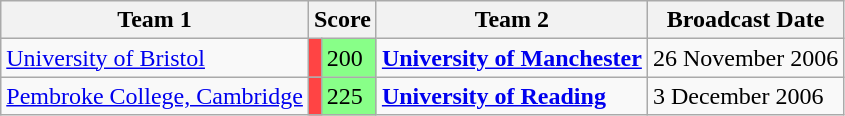<table class="wikitable" border="1">
<tr>
<th>Team 1</th>
<th colspan=2>Score</th>
<th>Team 2</th>
<th>Broadcast Date</th>
</tr>
<tr>
<td><a href='#'>University of Bristol</a></td>
<td style="background:#ff4444"></td>
<td style="background:#88ff88">200</td>
<td><strong><a href='#'>University of Manchester</a></strong></td>
<td>26 November 2006</td>
</tr>
<tr>
<td><a href='#'>Pembroke College, Cambridge</a></td>
<td style="background:#ff4444"></td>
<td style="background:#88ff88">225</td>
<td><strong><a href='#'>University of Reading</a></strong></td>
<td>3 December 2006</td>
</tr>
</table>
